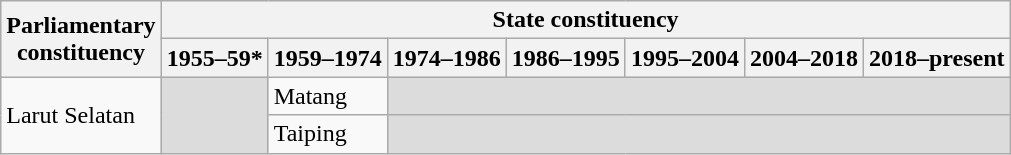<table class="wikitable">
<tr>
<th rowspan="2">Parliamentary<br>constituency</th>
<th colspan="7">State constituency</th>
</tr>
<tr>
<th>1955–59*</th>
<th>1959–1974</th>
<th>1974–1986</th>
<th>1986–1995</th>
<th>1995–2004</th>
<th>2004–2018</th>
<th>2018–present</th>
</tr>
<tr>
<td rowspan="2">Larut Selatan</td>
<td rowspan="2" bgcolor="dcdcdc"></td>
<td>Matang</td>
<td colspan="5" bgcolor="dcdcdc"></td>
</tr>
<tr>
<td>Taiping</td>
<td colspan="5" bgcolor="dcdcdc"></td>
</tr>
</table>
